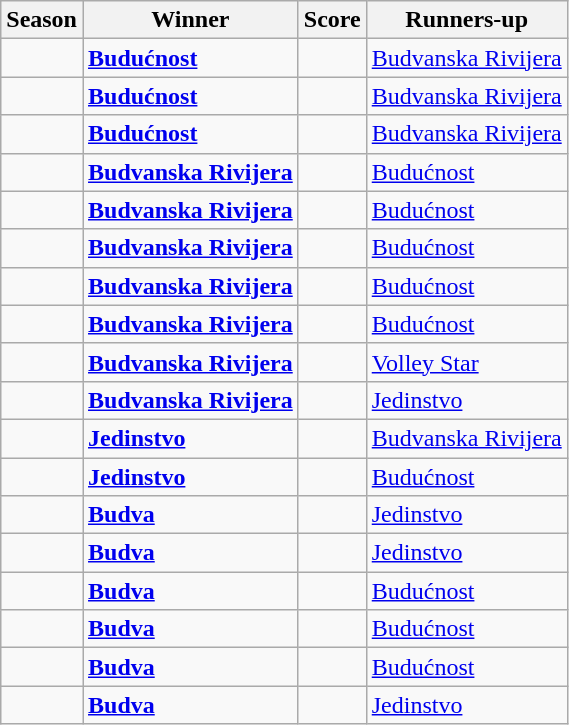<table class="wikitable">
<tr>
<th>Season</th>
<th>Winner</th>
<th>Score</th>
<th>Runners-up</th>
</tr>
<tr>
<td></td>
<td><strong><a href='#'>Budućnost</a></strong></td>
<td></td>
<td><a href='#'>Budvanska Rivijera</a></td>
</tr>
<tr>
<td></td>
<td><strong><a href='#'>Budućnost</a></strong></td>
<td></td>
<td><a href='#'>Budvanska Rivijera</a></td>
</tr>
<tr>
<td></td>
<td><strong><a href='#'>Budućnost</a></strong></td>
<td></td>
<td><a href='#'>Budvanska Rivijera</a></td>
</tr>
<tr>
<td></td>
<td><strong><a href='#'>Budvanska Rivijera</a></strong></td>
<td></td>
<td><a href='#'>Budućnost</a></td>
</tr>
<tr>
<td></td>
<td><strong><a href='#'>Budvanska Rivijera</a></strong></td>
<td></td>
<td><a href='#'>Budućnost</a></td>
</tr>
<tr>
<td></td>
<td><strong><a href='#'>Budvanska Rivijera</a></strong></td>
<td></td>
<td><a href='#'>Budućnost</a></td>
</tr>
<tr>
<td></td>
<td><strong><a href='#'>Budvanska Rivijera</a></strong></td>
<td></td>
<td><a href='#'>Budućnost</a></td>
</tr>
<tr>
<td></td>
<td><strong><a href='#'>Budvanska Rivijera</a></strong></td>
<td></td>
<td><a href='#'>Budućnost</a></td>
</tr>
<tr>
<td></td>
<td><strong><a href='#'>Budvanska Rivijera</a></strong></td>
<td></td>
<td><a href='#'>Volley Star</a></td>
</tr>
<tr>
<td></td>
<td><strong><a href='#'>Budvanska Rivijera</a></strong></td>
<td></td>
<td><a href='#'>Jedinstvo</a></td>
</tr>
<tr>
<td></td>
<td><strong><a href='#'>Jedinstvo</a></strong></td>
<td></td>
<td><a href='#'>Budvanska Rivijera</a></td>
</tr>
<tr>
<td></td>
<td><strong><a href='#'>Jedinstvo</a></strong></td>
<td></td>
<td><a href='#'>Budućnost</a></td>
</tr>
<tr>
<td></td>
<td><strong><a href='#'>Budva</a></strong></td>
<td></td>
<td><a href='#'>Jedinstvo</a></td>
</tr>
<tr>
<td></td>
<td><strong><a href='#'>Budva</a></strong></td>
<td></td>
<td><a href='#'>Jedinstvo</a></td>
</tr>
<tr>
<td></td>
<td><strong><a href='#'>Budva</a></strong></td>
<td></td>
<td><a href='#'>Budućnost</a></td>
</tr>
<tr>
<td></td>
<td><strong><a href='#'>Budva</a></strong></td>
<td></td>
<td><a href='#'>Budućnost</a></td>
</tr>
<tr>
<td></td>
<td><strong><a href='#'>Budva</a></strong></td>
<td></td>
<td><a href='#'>Budućnost</a></td>
</tr>
<tr>
<td></td>
<td><strong><a href='#'>Budva</a></strong></td>
<td></td>
<td><a href='#'>Jedinstvo</a></td>
</tr>
</table>
